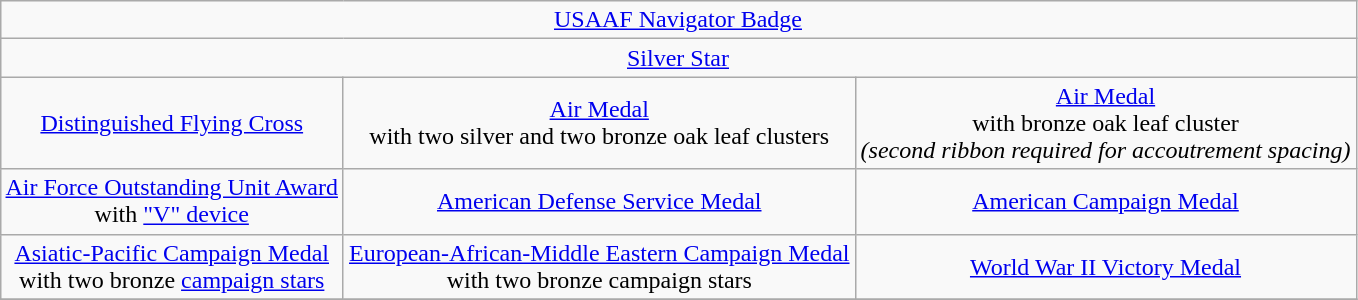<table class="wikitable" style="margin:1em auto; text-align:center;">
<tr>
<td colspan="12"><a href='#'>USAAF Navigator Badge</a></td>
</tr>
<tr>
<td colspan="12"><a href='#'>Silver Star</a></td>
</tr>
<tr>
<td><a href='#'>Distinguished Flying Cross</a></td>
<td><a href='#'>Air Medal</a> <br> with two silver and two bronze oak leaf clusters</td>
<td><a href='#'>Air Medal</a> <br> with bronze oak leaf cluster <br> <em>(second ribbon required for accoutrement spacing)</em></td>
</tr>
<tr>
<td><a href='#'>Air Force Outstanding Unit Award</a> <br> with <a href='#'>"V" device</a></td>
<td><a href='#'>American Defense Service Medal</a></td>
<td><a href='#'>American Campaign Medal</a></td>
</tr>
<tr>
<td><a href='#'>Asiatic-Pacific Campaign Medal</a> <br> with two bronze <a href='#'>campaign stars</a></td>
<td><a href='#'>European-African-Middle Eastern Campaign Medal</a> <br> with two bronze campaign stars</td>
<td><a href='#'>World War II Victory Medal</a></td>
</tr>
<tr>
</tr>
</table>
